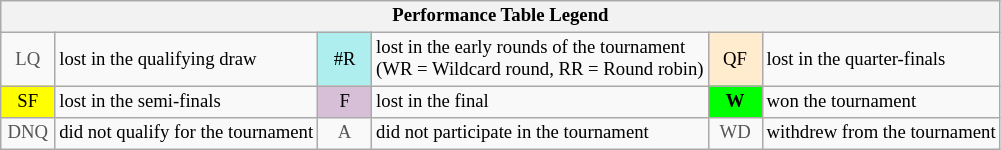<table class="wikitable" style="font-size:78%;">
<tr>
<th colspan="6">Performance Table Legend</th>
</tr>
<tr>
<td style="color:#555555; text-align:center; width:30px;">LQ</td>
<td>lost in the qualifying draw</td>
<td style="text-align:center; background:#afeeee;">#R</td>
<td>lost in the early rounds of the tournament<br>(WR = Wildcard round, RR = Round robin)</td>
<td style="text-align:center; background:#ffebcd;">QF</td>
<td>lost in the quarter-finals</td>
</tr>
<tr>
<td style="text-align:center; background:yellow;">SF</td>
<td>lost in the semi-finals</td>
<td style="text-align:center; background:thistle;">F</td>
<td>lost in the final</td>
<td style="text-align:center; background:#0f0;"><strong>W</strong></td>
<td>won the tournament</td>
</tr>
<tr>
<td style="color:#555555; text-align:center; width:30px;">DNQ</td>
<td>did not qualify for the tournament</td>
<td style="color:#555555; text-align:center; width:30px;">A</td>
<td>did not participate in the tournament</td>
<td style="color:#555555; text-align:center; width:30px;">WD</td>
<td>withdrew from the tournament</td>
</tr>
</table>
